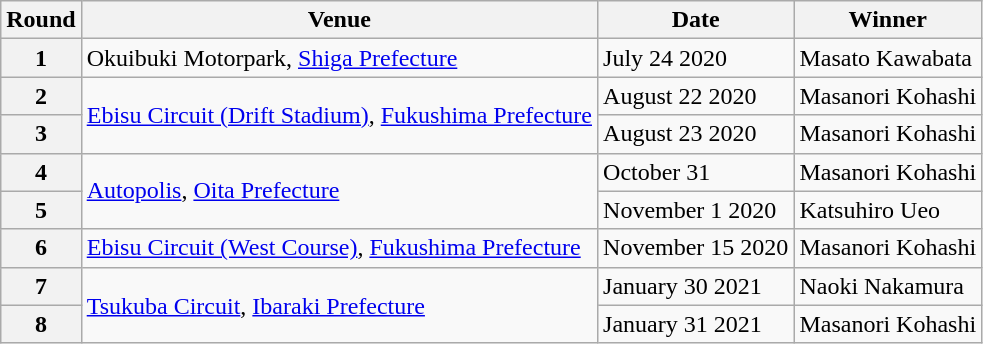<table class="wikitable">
<tr>
<th>Round</th>
<th>Venue</th>
<th>Date</th>
<th>Winner</th>
</tr>
<tr>
<th>1</th>
<td>Okuibuki Motorpark, <a href='#'>Shiga Prefecture</a></td>
<td>July 24 2020</td>
<td>Masato Kawabata</td>
</tr>
<tr>
<th>2</th>
<td rowspan="2"><a href='#'>Ebisu Circuit (Drift Stadium)</a>, <a href='#'>Fukushima Prefecture</a></td>
<td>August 22 2020</td>
<td>Masanori Kohashi</td>
</tr>
<tr>
<th>3</th>
<td>August 23 2020</td>
<td>Masanori Kohashi</td>
</tr>
<tr>
<th>4</th>
<td rowspan="2"><a href='#'>Autopolis</a>, <a href='#'>Oita Prefecture</a></td>
<td>October 31</td>
<td>Masanori Kohashi</td>
</tr>
<tr>
<th>5</th>
<td>November 1 2020</td>
<td>Katsuhiro Ueo</td>
</tr>
<tr>
<th>6</th>
<td><a href='#'>Ebisu Circuit (West Course)</a>, <a href='#'>Fukushima Prefecture</a></td>
<td>November 15 2020</td>
<td>Masanori Kohashi</td>
</tr>
<tr>
<th>7</th>
<td rowspan="2"><a href='#'>Tsukuba Circuit</a>, <a href='#'>Ibaraki Prefecture</a></td>
<td>January 30 2021</td>
<td>Naoki Nakamura</td>
</tr>
<tr>
<th>8</th>
<td>January 31 2021</td>
<td>Masanori Kohashi</td>
</tr>
</table>
